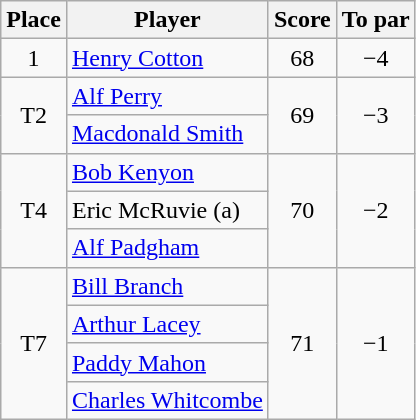<table class=wikitable>
<tr>
<th>Place</th>
<th>Player</th>
<th>Score</th>
<th>To par</th>
</tr>
<tr>
<td align=center>1</td>
<td> <a href='#'>Henry Cotton</a></td>
<td align=center>68</td>
<td align=center>−4</td>
</tr>
<tr>
<td rowspan=2 align=center>T2</td>
<td> <a href='#'>Alf Perry</a></td>
<td rowspan=2 align=center>69</td>
<td rowspan=2 align=center>−3</td>
</tr>
<tr>
<td> <a href='#'>Macdonald Smith</a></td>
</tr>
<tr>
<td rowspan=3 align=center>T4</td>
<td> <a href='#'>Bob Kenyon</a></td>
<td rowspan=3 align=center>70</td>
<td rowspan=3 align=center>−2</td>
</tr>
<tr>
<td> Eric McRuvie (a)</td>
</tr>
<tr>
<td> <a href='#'>Alf Padgham</a></td>
</tr>
<tr>
<td rowspan=4 align=center>T7</td>
<td> <a href='#'>Bill Branch</a></td>
<td rowspan=4 align=center>71</td>
<td rowspan=4 align=center>−1</td>
</tr>
<tr>
<td> <a href='#'>Arthur Lacey</a></td>
</tr>
<tr>
<td> <a href='#'>Paddy Mahon</a></td>
</tr>
<tr>
<td> <a href='#'>Charles Whitcombe</a></td>
</tr>
</table>
